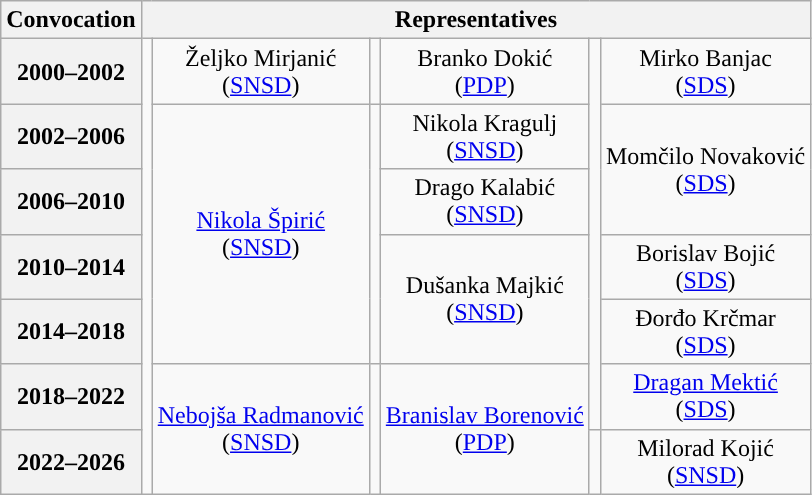<table class="wikitable" style="text-align:center">
<tr>
<th>Convocation</th>
<th colspan=6>Representatives</th>
</tr>
<tr>
<th>2000–2002</th>
<td rowspan=7; style="background-color: "></td>
<td>Žеljkо Mirjаnić<br>(<a href='#'>SNSD</a>)</td>
<td rowspan=1; style="background-color: "></td>
<td>Brаnkо Dоkić<br>(<a href='#'>PDP</a>)</td>
<td rowspan=6; style="background-color: "></td>
<td>Mirkо Bаnjаc<br>(<a href='#'>SDS</a>)</td>
</tr>
<tr>
<th>2002–2006</th>
<td rowspan=4><a href='#'>Nikola Špirić</a><br>(<a href='#'>SNSD</a>)</td>
<td rowspan=4; style="background-color: "></td>
<td>Nikola Kragulj<br>(<a href='#'>SNSD</a>)</td>
<td rowspan=2>Mоmčilо Nоvakоvić<br>(<a href='#'>SDS</a>)</td>
</tr>
<tr>
<th>2006–2010</th>
<td>Drago Kalabić<br>(<a href='#'>SNSD</a>)</td>
</tr>
<tr>
<th>2010–2014</th>
<td rowspan=2>Dušаnkа Mаjkić<br>(<a href='#'>SNSD</a>)</td>
<td>Bоrislаv Bоjić<br>(<a href='#'>SDS</a>)</td>
</tr>
<tr>
<th>2014–2018</th>
<td>Ðorđo Krčmar<br>(<a href='#'>SDS</a>)</td>
</tr>
<tr>
<th>2018–2022</th>
<td rowspan=2><a href='#'>Nebojša Radmanović</a><br>(<a href='#'>SNSD</a>)</td>
<td rowspan=2; style="background-color: "></td>
<td rowspan=2><a href='#'>Branislav Borenović</a><br>(<a href='#'>PDP</a>)</td>
<td><a href='#'>Dragan Mektić</a><br>(<a href='#'>SDS</a>)</td>
</tr>
<tr>
<th>2022–2026</th>
<td rowspan=1; style="background-color: "></td>
<td>Milorad Kojić<br>(<a href='#'>SNSD</a>)</td>
</tr>
</table>
